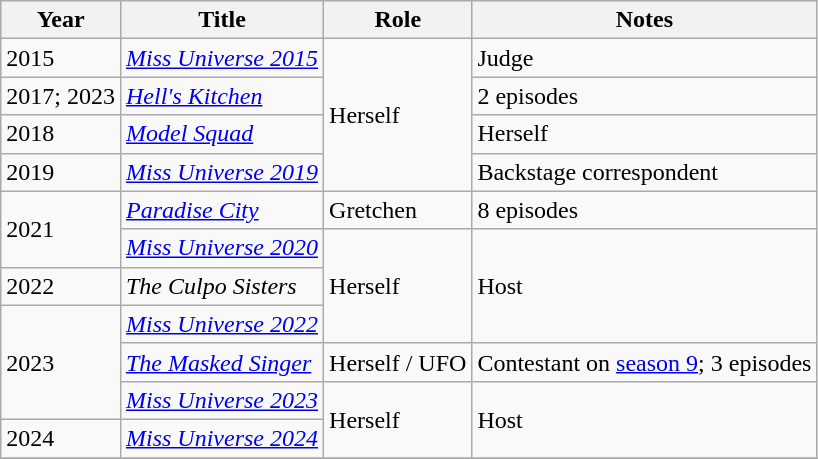<table class="wikitable sortable">
<tr>
<th>Year</th>
<th>Title</th>
<th>Role</th>
<th>Notes</th>
</tr>
<tr>
<td>2015</td>
<td><em><a href='#'>Miss Universe 2015</a></em></td>
<td rowspan="4">Herself</td>
<td>Judge</td>
</tr>
<tr>
<td>2017; 2023</td>
<td><em><a href='#'>Hell's Kitchen</a></em></td>
<td>2 episodes</td>
</tr>
<tr>
<td>2018</td>
<td><em><a href='#'>Model Squad</a></em></td>
<td>Herself</td>
</tr>
<tr>
<td>2019</td>
<td><em><a href='#'>Miss Universe 2019</a></em></td>
<td>Backstage correspondent</td>
</tr>
<tr>
<td rowspan="2">2021</td>
<td><em><a href='#'>Paradise City</a></em></td>
<td>Gretchen</td>
<td>8 episodes</td>
</tr>
<tr>
<td><em><a href='#'>Miss Universe 2020</a></em></td>
<td rowspan="3">Herself</td>
<td rowspan="3">Host</td>
</tr>
<tr>
<td>2022</td>
<td><em>The Culpo Sisters</em></td>
</tr>
<tr>
<td rowspan="3">2023</td>
<td><em><a href='#'>Miss Universe 2022</a></em></td>
</tr>
<tr>
<td><em><a href='#'>The Masked Singer</a></em></td>
<td>Herself / UFO</td>
<td>Contestant on <a href='#'>season 9</a>; 3 episodes</td>
</tr>
<tr>
<td><em><a href='#'>Miss Universe 2023</a></em></td>
<td rowspan="2">Herself</td>
<td rowspan="2">Host</td>
</tr>
<tr>
<td>2024</td>
<td><em><a href='#'>Miss Universe 2024</a></em></td>
</tr>
<tr>
</tr>
</table>
